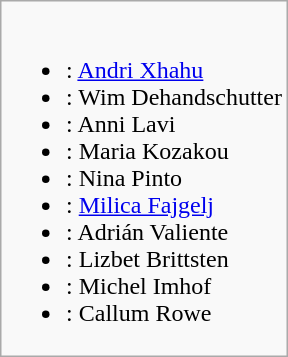<table class="wikitable mw-collapsible collapsible" style="float:center; margin: 1em auto 1em auto">
<tr>
<td><br><ul><li>: <a href='#'>Andri Xhahu</a></li><li>: Wim Dehandschutter</li><li>: Anni Lavi</li><li>: Maria Kozakou</li><li>: Nina Pinto</li><li>: <a href='#'>Milica Fajgelj</a></li><li>: Adrián Valiente</li><li>: Lizbet Brittsten</li><li>: Michel Imhof</li><li>: Callum Rowe</li></ul></td>
</tr>
</table>
